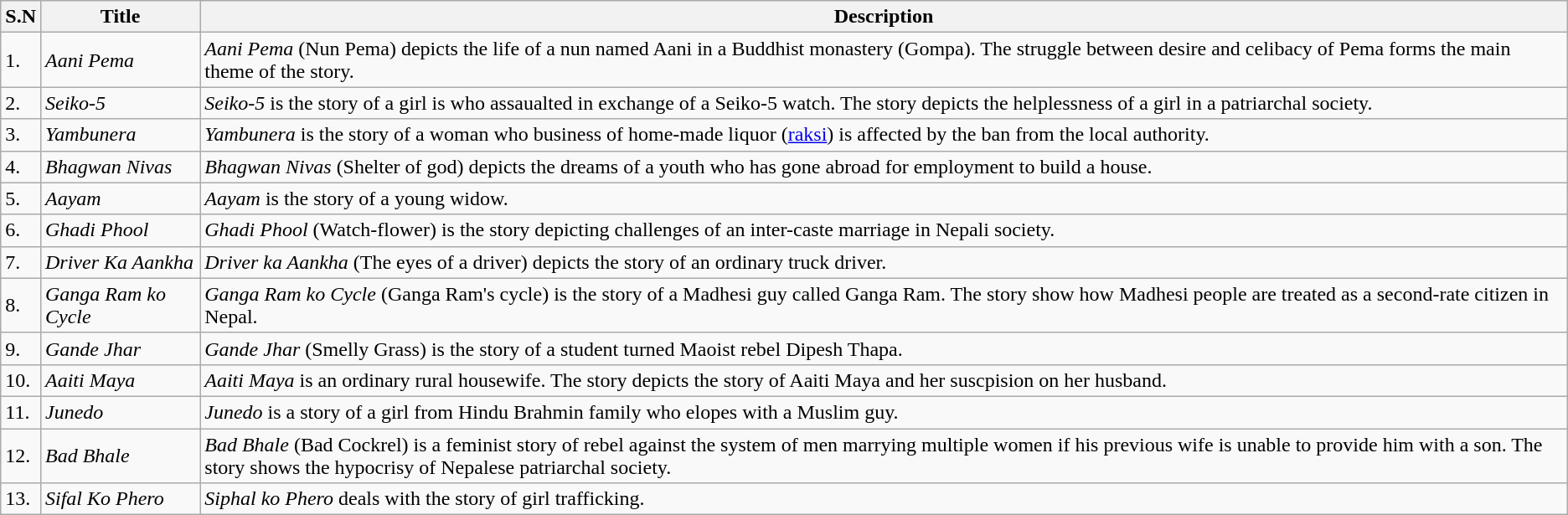<table class="wikitable">
<tr>
<th>S.N</th>
<th>Title</th>
<th>Description</th>
</tr>
<tr>
<td>1.</td>
<td><em>Aani Pema</em></td>
<td><em>Aani Pema</em> (Nun Pema) depicts the life of a nun named Aani in a Buddhist monastery (Gompa). The struggle between desire and celibacy of Pema forms the main theme of the story.</td>
</tr>
<tr>
<td>2.</td>
<td><em>Seiko-5</em></td>
<td><em>Seiko-5</em> is the story of a girl is who assaualted in exchange of a Seiko-5 watch. The story depicts the helplessness of a girl in a patriarchal society.</td>
</tr>
<tr>
<td>3.</td>
<td><em>Yambunera</em></td>
<td><em>Yambunera</em> is the story of a woman who business of home-made liquor (<a href='#'>raksi</a>) is affected by the ban from the local authority.</td>
</tr>
<tr>
<td>4.</td>
<td><em>Bhagwan Nivas</em></td>
<td><em>Bhagwan Nivas</em> (Shelter of god) depicts the dreams of a youth who has gone abroad for employment to build a house.</td>
</tr>
<tr>
<td>5.</td>
<td><em>Aayam</em></td>
<td><em>Aayam</em> is the story of a young widow.</td>
</tr>
<tr>
<td>6.</td>
<td><em>Ghadi Phool</em></td>
<td><em>Ghadi Phool</em> (Watch-flower) is the story depicting challenges of an inter-caste marriage in Nepali society.</td>
</tr>
<tr>
<td>7.</td>
<td><em>Driver Ka Aankha</em></td>
<td><em>Driver ka Aankha</em> (The eyes of a driver) depicts the story of an ordinary truck driver.</td>
</tr>
<tr>
<td>8.</td>
<td><em>Ganga Ram ko Cycle</em></td>
<td><em>Ganga Ram ko Cycle</em> (Ganga Ram's cycle) is the story of a Madhesi guy called Ganga Ram. The story show how Madhesi people are treated as a second-rate citizen in Nepal.</td>
</tr>
<tr>
<td>9.</td>
<td><em>Gande Jhar</em></td>
<td><em>Gande Jhar</em> (Smelly Grass) is the story of a student turned Maoist rebel Dipesh Thapa.</td>
</tr>
<tr>
<td>10.</td>
<td><em>Aaiti Maya</em></td>
<td><em>Aaiti Maya</em> is an ordinary rural housewife. The story depicts the story of Aaiti Maya and her suscpision on her husband.</td>
</tr>
<tr>
<td>11.</td>
<td><em>Junedo</em></td>
<td><em>Junedo</em> is a  story of a girl from Hindu Brahmin family who elopes with a Muslim guy.</td>
</tr>
<tr>
<td>12.</td>
<td><em>Bad Bhale</em></td>
<td><em>Bad Bhale</em> (Bad Cockrel) is a feminist story of rebel against the system of men marrying multiple women if his previous wife is unable to provide him with a son. The story shows the hypocrisy of Nepalese patriarchal society.</td>
</tr>
<tr>
<td>13.</td>
<td><em>Sifal Ko Phero</em></td>
<td><em>Siphal ko Phero</em> deals with the story of girl trafficking.</td>
</tr>
</table>
